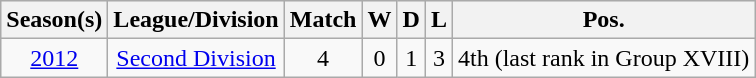<table class="wikitable" style="text-align:center">
<tr style="background:#efefef;">
<th>Season(s)</th>
<th>League/Division</th>
<th>Match</th>
<th>W</th>
<th>D</th>
<th>L</th>
<th>Pos.</th>
</tr>
<tr>
<td><a href='#'>2012</a></td>
<td><a href='#'>Second Division</a></td>
<td>4</td>
<td>0</td>
<td>1</td>
<td>3</td>
<td>4th (last rank in Group XVIII)</td>
</tr>
</table>
